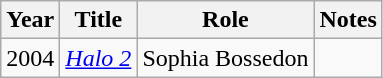<table class="wikitable sortable">
<tr>
<th>Year</th>
<th>Title</th>
<th>Role</th>
<th>Notes</th>
</tr>
<tr>
<td>2004</td>
<td><em><a href='#'>Halo 2</a></em></td>
<td>Sophia Bossedon</td>
<td></td>
</tr>
</table>
